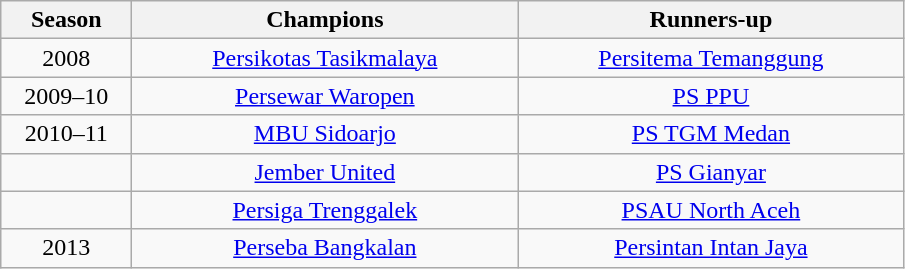<table class="wikitable sortable" style="text-align:center;">
<tr>
<th width="80">Season</th>
<th width="250">Champions</th>
<th width="250">Runners-up</th>
</tr>
<tr>
<td>2008</td>
<td><a href='#'>Persikotas Tasikmalaya</a></td>
<td><a href='#'>Persitema Temanggung</a></td>
</tr>
<tr>
<td>2009–10</td>
<td><a href='#'>Persewar Waropen</a></td>
<td><a href='#'>PS PPU</a></td>
</tr>
<tr>
<td>2010–11</td>
<td><a href='#'>MBU Sidoarjo</a></td>
<td><a href='#'>PS TGM Medan</a></td>
</tr>
<tr>
<td></td>
<td><a href='#'>Jember United</a></td>
<td><a href='#'>PS Gianyar</a></td>
</tr>
<tr>
<td></td>
<td><a href='#'>Persiga Trenggalek</a></td>
<td><a href='#'>PSAU North Aceh</a></td>
</tr>
<tr>
<td>2013</td>
<td><a href='#'>Perseba Bangkalan</a></td>
<td><a href='#'>Persintan Intan Jaya</a></td>
</tr>
</table>
